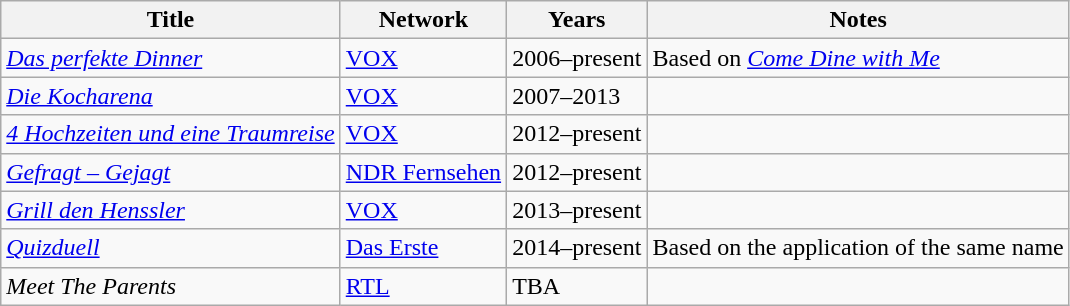<table class="wikitable sortable">
<tr>
<th>Title</th>
<th>Network</th>
<th>Years</th>
<th>Notes</th>
</tr>
<tr>
<td><em><a href='#'>Das perfekte Dinner</a></em></td>
<td><a href='#'>VOX</a></td>
<td>2006–present</td>
<td>Based on <em><a href='#'>Come Dine with Me</a></em></td>
</tr>
<tr>
<td><em><a href='#'>Die Kocharena</a></em></td>
<td><a href='#'>VOX</a></td>
<td>2007–2013</td>
<td></td>
</tr>
<tr>
<td><em><a href='#'>4 Hochzeiten und eine Traumreise</a></em></td>
<td><a href='#'>VOX</a></td>
<td>2012–present</td>
<td></td>
</tr>
<tr>
<td><em><a href='#'>Gefragt – Gejagt</a></em></td>
<td><a href='#'>NDR Fernsehen</a></td>
<td>2012–present</td>
<td></td>
</tr>
<tr>
<td><em><a href='#'>Grill den Henssler</a></em></td>
<td><a href='#'>VOX</a></td>
<td>2013–present</td>
<td></td>
</tr>
<tr>
<td><em><a href='#'>Quizduell</a></em></td>
<td><a href='#'>Das Erste</a></td>
<td>2014–present</td>
<td>Based on the application of the same name</td>
</tr>
<tr>
<td><em>Meet The Parents</em></td>
<td><a href='#'>RTL</a></td>
<td>TBA</td>
<td></td>
</tr>
</table>
